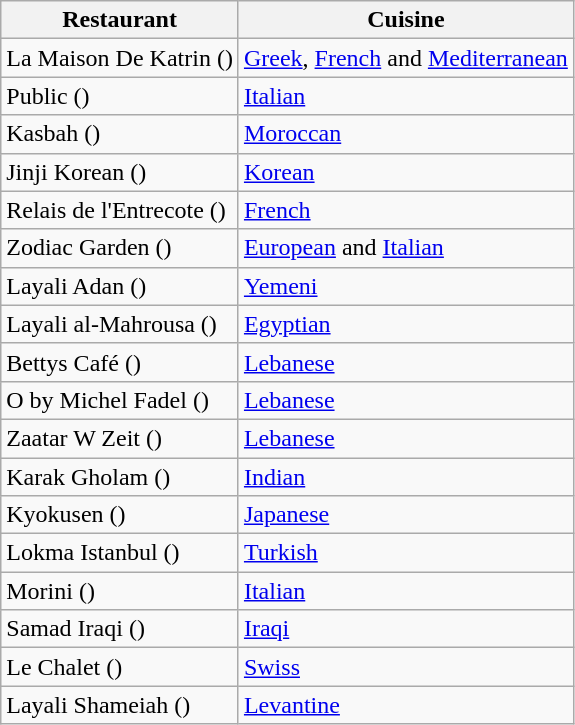<table class="wikitable">
<tr>
<th>Restaurant</th>
<th>Cuisine</th>
</tr>
<tr>
<td>La Maison De Katrin ()</td>
<td><a href='#'>Greek</a>, <a href='#'>French</a> and <a href='#'>Mediterranean</a></td>
</tr>
<tr>
<td>Public ()</td>
<td><a href='#'>Italian</a></td>
</tr>
<tr>
<td>Kasbah ()</td>
<td><a href='#'>Moroccan</a></td>
</tr>
<tr>
<td>Jinji Korean ()</td>
<td><a href='#'>Korean</a></td>
</tr>
<tr>
<td>Relais de l'Entrecote ()</td>
<td><a href='#'>French</a></td>
</tr>
<tr>
<td>Zodiac Garden ()</td>
<td><a href='#'>European</a> and <a href='#'>Italian</a></td>
</tr>
<tr>
<td>Layali Adan ()</td>
<td><a href='#'>Yemeni</a></td>
</tr>
<tr>
<td>Layali al-Mahrousa ()</td>
<td><a href='#'>Egyptian</a></td>
</tr>
<tr>
<td>Bettys Café ()</td>
<td><a href='#'>Lebanese</a></td>
</tr>
<tr>
<td>O by Michel Fadel ()</td>
<td><a href='#'>Lebanese</a></td>
</tr>
<tr>
<td>Zaatar W Zeit ()</td>
<td><a href='#'>Lebanese</a></td>
</tr>
<tr>
<td>Karak Gholam ()</td>
<td><a href='#'>Indian</a></td>
</tr>
<tr>
<td>Kyokusen ()</td>
<td><a href='#'>Japanese</a></td>
</tr>
<tr>
<td>Lokma Istanbul ()</td>
<td><a href='#'>Turkish</a></td>
</tr>
<tr>
<td>Morini ()</td>
<td><a href='#'>Italian</a></td>
</tr>
<tr>
<td>Samad Iraqi ()</td>
<td><a href='#'>Iraqi</a></td>
</tr>
<tr>
<td>Le Chalet ()</td>
<td><a href='#'>Swiss</a></td>
</tr>
<tr>
<td>Layali Shameiah ()</td>
<td><a href='#'>Levantine</a></td>
</tr>
</table>
